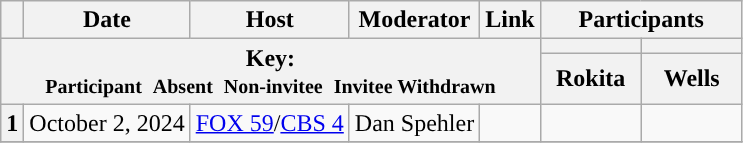<table class="wikitable" style="text-align:center;">
<tr>
<th scope="col"></th>
<th scope="col">Date</th>
<th scope="col">Host</th>
<th scope="col">Moderator</th>
<th scope="col">Link</th>
<th colspan="8" scope="col">Participants</th>
</tr>
<tr>
<th colspan="5" rowspan="2">Key:<br> <small>Participant </small>  <small>Absent </small>  <small>Non-invitee </small>  <small>Invitee  Withdrawn</small></th>
<th scope="col" style="background:"></th>
<th scope="col" style="background:"></th>
</tr>
<tr>
<th scope="col" style="width:60px;">Rokita</th>
<th scope="col" style="width:60px;">Wells</th>
</tr>
<tr>
<th scope="row">1</th>
<td style="white-space:nowrap;">October 2, 2024</td>
<td style="white-space:nowrap;"><a href='#'>FOX 59</a>/<a href='#'>CBS 4</a></td>
<td style="white-space:nowrap;">Dan Spehler</td>
<td style="white-space:nowrap;"></td>
<td></td>
<td></td>
</tr>
<tr>
</tr>
</table>
